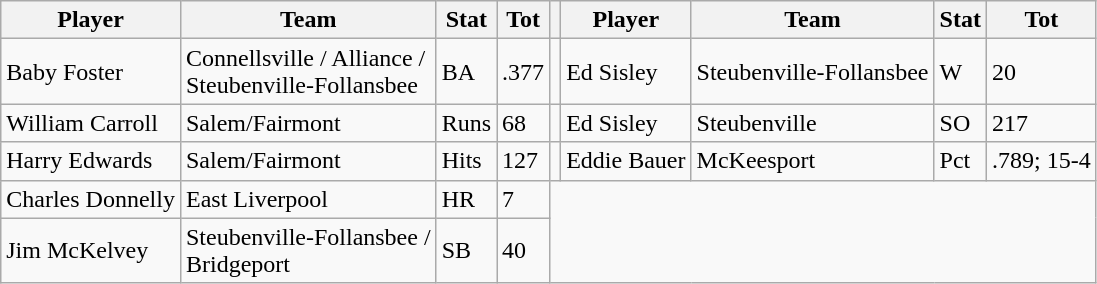<table class="wikitable">
<tr>
<th>Player</th>
<th>Team</th>
<th>Stat</th>
<th>Tot</th>
<th></th>
<th>Player</th>
<th>Team</th>
<th>Stat</th>
<th>Tot</th>
</tr>
<tr>
<td>Baby Foster</td>
<td>Connellsville / Alliance /<br>Steubenville-Follansbee</td>
<td>BA</td>
<td>.377</td>
<td></td>
<td>Ed Sisley</td>
<td>Steubenville-Follansbee</td>
<td>W</td>
<td>20</td>
</tr>
<tr>
<td>William Carroll</td>
<td>Salem/Fairmont</td>
<td>Runs</td>
<td>68</td>
<td></td>
<td>Ed Sisley</td>
<td>Steubenville</td>
<td>SO</td>
<td>217</td>
</tr>
<tr>
<td>Harry Edwards</td>
<td>Salem/Fairmont</td>
<td>Hits</td>
<td>127</td>
<td></td>
<td>Eddie Bauer</td>
<td>McKeesport</td>
<td>Pct</td>
<td>.789; 15-4</td>
</tr>
<tr>
<td>Charles Donnelly</td>
<td>East Liverpool</td>
<td>HR</td>
<td>7</td>
</tr>
<tr>
<td>Jim McKelvey</td>
<td>Steubenville-Follansbee /<br>Bridgeport</td>
<td>SB</td>
<td>40</td>
</tr>
</table>
